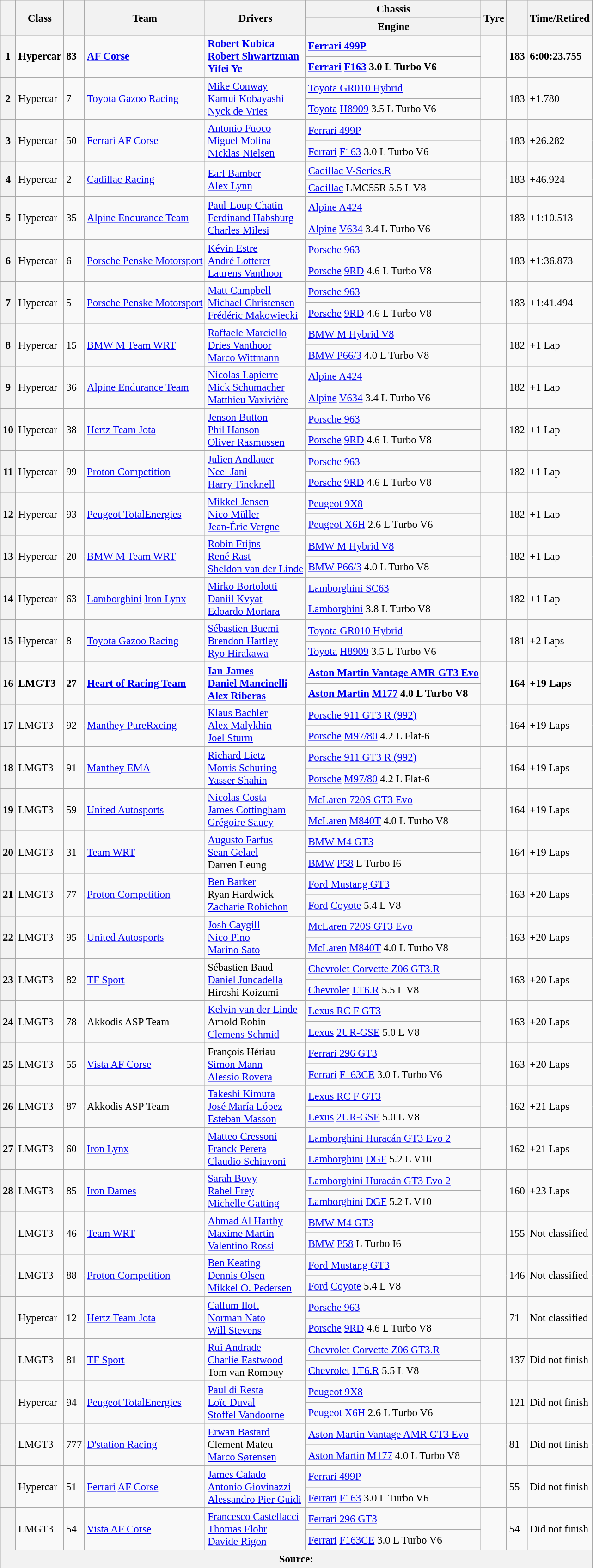<table class="wikitable" style="font-size:95%;">
<tr>
<th rowspan=2></th>
<th rowspan=2>Class</th>
<th rowspan=2></th>
<th rowspan=2>Team</th>
<th rowspan=2>Drivers</th>
<th>Chassis</th>
<th rowspan=2>Tyre</th>
<th rowspan=2></th>
<th rowspan=2>Time/Retired</th>
</tr>
<tr>
<th>Engine</th>
</tr>
<tr style="font-weight:bold;">
<th rowspan=2>1</th>
<td rowspan=2>Hypercar</td>
<td rowspan=2>83</td>
<td rowspan=2> <a href='#'>AF Corse</a></td>
<td rowspan=2> <a href='#'>Robert Kubica</a><br> <a href='#'>Robert Shwartzman</a><br> <a href='#'>Yifei Ye</a></td>
<td><a href='#'>Ferrari 499P</a></td>
<td rowspan=2></td>
<td rowspan=2>183</td>
<td rowspan=2>6:00:23.755</td>
</tr>
<tr style="font-weight:bold;">
<td><a href='#'>Ferrari</a> <a href='#'>F163</a> 3.0 L Turbo V6</td>
</tr>
<tr>
<th rowspan=2>2</th>
<td rowspan=2>Hypercar</td>
<td rowspan=2>7</td>
<td rowspan=2> <a href='#'>Toyota Gazoo Racing</a></td>
<td rowspan=2> <a href='#'>Mike Conway</a><br> <a href='#'>Kamui Kobayashi</a><br> <a href='#'>Nyck de Vries</a></td>
<td><a href='#'>Toyota GR010 Hybrid</a></td>
<td rowspan=2></td>
<td rowspan=2>183</td>
<td rowspan=2>+1.780</td>
</tr>
<tr>
<td><a href='#'>Toyota</a> <a href='#'>H8909</a> 3.5 L Turbo V6</td>
</tr>
<tr>
<th rowspan=2>3</th>
<td rowspan=2>Hypercar</td>
<td rowspan=2>50</td>
<td rowspan=2> <a href='#'>Ferrari</a> <a href='#'>AF Corse</a></td>
<td rowspan=2> <a href='#'>Antonio Fuoco</a><br> <a href='#'>Miguel Molina</a><br> <a href='#'>Nicklas Nielsen</a></td>
<td><a href='#'>Ferrari 499P</a></td>
<td rowspan=2></td>
<td rowspan=2>183</td>
<td rowspan=2>+26.282</td>
</tr>
<tr>
<td><a href='#'>Ferrari</a> <a href='#'>F163</a> 3.0 L Turbo V6</td>
</tr>
<tr>
<th rowspan=2>4</th>
<td rowspan=2>Hypercar</td>
<td rowspan=2>2</td>
<td rowspan=2> <a href='#'>Cadillac Racing</a></td>
<td rowspan=2> <a href='#'>Earl Bamber</a><br> <a href='#'>Alex Lynn</a><br></td>
<td><a href='#'>Cadillac V-Series.R</a></td>
<td rowspan=2></td>
<td rowspan=2>183</td>
<td rowspan=2>+46.924</td>
</tr>
<tr>
<td><a href='#'>Cadillac</a> LMC55R 5.5 L V8</td>
</tr>
<tr>
<th rowspan=2>5</th>
<td rowspan=2>Hypercar</td>
<td rowspan=2>35</td>
<td rowspan=2> <a href='#'>Alpine Endurance Team</a></td>
<td rowspan=2> <a href='#'>Paul-Loup Chatin</a><br> <a href='#'>Ferdinand Habsburg</a><br> <a href='#'>Charles Milesi</a></td>
<td><a href='#'>Alpine A424</a></td>
<td rowspan=2></td>
<td rowspan=2>183</td>
<td rowspan=2>+1:10.513</td>
</tr>
<tr>
<td><a href='#'>Alpine</a> <a href='#'>V634</a> 3.4 L Turbo V6</td>
</tr>
<tr>
<th rowspan=2>6</th>
<td rowspan=2>Hypercar</td>
<td rowspan=2>6</td>
<td rowspan=2> <a href='#'>Porsche Penske Motorsport</a></td>
<td rowspan=2> <a href='#'>Kévin Estre</a><br> <a href='#'>André Lotterer</a><br> <a href='#'>Laurens Vanthoor</a></td>
<td><a href='#'>Porsche 963</a></td>
<td rowspan=2></td>
<td rowspan=2>183</td>
<td rowspan=2>+1:36.873</td>
</tr>
<tr>
<td><a href='#'>Porsche</a> <a href='#'>9RD</a> 4.6 L Turbo V8</td>
</tr>
<tr>
<th rowspan=2>7</th>
<td rowspan=2>Hypercar</td>
<td rowspan=2>5</td>
<td rowspan=2> <a href='#'>Porsche Penske Motorsport</a></td>
<td rowspan=2> <a href='#'>Matt Campbell</a><br> <a href='#'>Michael Christensen</a><br> <a href='#'>Frédéric Makowiecki</a></td>
<td><a href='#'>Porsche 963</a></td>
<td rowspan=2></td>
<td rowspan=2>183</td>
<td rowspan=2>+1:41.494</td>
</tr>
<tr>
<td><a href='#'>Porsche</a> <a href='#'>9RD</a> 4.6 L Turbo V8</td>
</tr>
<tr>
<th rowspan=2>8</th>
<td rowspan=2>Hypercar</td>
<td rowspan=2>15</td>
<td rowspan=2> <a href='#'>BMW M Team WRT</a></td>
<td rowspan=2> <a href='#'>Raffaele Marciello</a><br> <a href='#'>Dries Vanthoor</a><br> <a href='#'>Marco Wittmann</a></td>
<td><a href='#'>BMW M Hybrid V8</a></td>
<td rowspan=2></td>
<td rowspan=2>182</td>
<td rowspan=2>+1 Lap</td>
</tr>
<tr>
<td><a href='#'>BMW P66/3</a> 4.0 L Turbo V8</td>
</tr>
<tr>
<th rowspan=2>9</th>
<td rowspan=2>Hypercar</td>
<td rowspan=2>36</td>
<td rowspan=2> <a href='#'>Alpine Endurance Team</a></td>
<td rowspan=2> <a href='#'>Nicolas Lapierre</a><br> <a href='#'>Mick Schumacher</a><br> <a href='#'>Matthieu Vaxivière</a></td>
<td><a href='#'>Alpine A424</a></td>
<td rowspan=2></td>
<td rowspan=2>182</td>
<td rowspan=2>+1 Lap</td>
</tr>
<tr>
<td><a href='#'>Alpine</a> <a href='#'>V634</a> 3.4 L Turbo V6</td>
</tr>
<tr>
<th rowspan=2>10</th>
<td rowspan=2>Hypercar</td>
<td rowspan=2>38</td>
<td rowspan=2> <a href='#'>Hertz Team Jota</a></td>
<td rowspan=2> <a href='#'>Jenson Button</a><br> <a href='#'>Phil Hanson</a><br> <a href='#'>Oliver Rasmussen</a></td>
<td><a href='#'>Porsche 963</a></td>
<td rowspan=2></td>
<td rowspan=2>182</td>
<td rowspan=2>+1 Lap</td>
</tr>
<tr>
<td><a href='#'>Porsche</a> <a href='#'>9RD</a> 4.6 L Turbo V8</td>
</tr>
<tr>
<th rowspan=2>11</th>
<td rowspan=2>Hypercar</td>
<td rowspan=2>99</td>
<td rowspan=2> <a href='#'>Proton Competition</a></td>
<td rowspan=2> <a href='#'>Julien Andlauer</a><br> <a href='#'>Neel Jani</a><br> <a href='#'>Harry Tincknell</a></td>
<td><a href='#'>Porsche 963</a></td>
<td rowspan=2></td>
<td rowspan=2>182</td>
<td rowspan=2>+1 Lap</td>
</tr>
<tr>
<td><a href='#'>Porsche</a> <a href='#'>9RD</a> 4.6 L Turbo V8</td>
</tr>
<tr>
<th rowspan=2>12</th>
<td rowspan=2>Hypercar</td>
<td rowspan=2>93</td>
<td rowspan=2> <a href='#'>Peugeot TotalEnergies</a></td>
<td rowspan=2> <a href='#'>Mikkel Jensen</a><br> <a href='#'>Nico Müller</a><br> <a href='#'>Jean-Éric Vergne</a></td>
<td><a href='#'>Peugeot 9X8</a></td>
<td rowspan=2></td>
<td rowspan=2>182</td>
<td rowspan=2>+1 Lap</td>
</tr>
<tr>
<td><a href='#'>Peugeot X6H</a> 2.6 L Turbo V6</td>
</tr>
<tr>
<th rowspan=2>13</th>
<td rowspan=2>Hypercar</td>
<td rowspan=2>20</td>
<td rowspan=2> <a href='#'>BMW M Team WRT</a></td>
<td rowspan=2> <a href='#'>Robin Frijns</a><br> <a href='#'>René Rast</a><br> <a href='#'>Sheldon van der Linde</a></td>
<td><a href='#'>BMW M Hybrid V8</a></td>
<td rowspan=2></td>
<td rowspan=2>182</td>
<td rowspan=2>+1 Lap</td>
</tr>
<tr>
<td><a href='#'>BMW P66/3</a> 4.0 L Turbo V8</td>
</tr>
<tr>
<th rowspan=2>14</th>
<td rowspan=2>Hypercar</td>
<td rowspan=2>63</td>
<td rowspan=2> <a href='#'>Lamborghini</a> <a href='#'>Iron Lynx</a></td>
<td rowspan=2> <a href='#'>Mirko Bortolotti</a><br> <a href='#'>Daniil Kvyat</a><br> <a href='#'>Edoardo Mortara</a></td>
<td><a href='#'>Lamborghini SC63</a></td>
<td rowspan=2></td>
<td rowspan=2>182</td>
<td rowspan=2>+1 Lap</td>
</tr>
<tr>
<td><a href='#'>Lamborghini</a> 3.8 L Turbo V8</td>
</tr>
<tr>
<th rowspan=2>15</th>
<td rowspan=2>Hypercar</td>
<td rowspan=2>8</td>
<td rowspan=2> <a href='#'>Toyota Gazoo Racing</a></td>
<td rowspan=2> <a href='#'>Sébastien Buemi</a><br> <a href='#'>Brendon Hartley</a><br> <a href='#'>Ryo Hirakawa</a></td>
<td><a href='#'>Toyota GR010 Hybrid</a></td>
<td rowspan=2></td>
<td rowspan=2>181</td>
<td rowspan=2>+2 Laps</td>
</tr>
<tr>
<td><a href='#'>Toyota</a> <a href='#'>H8909</a> 3.5 L Turbo V6</td>
</tr>
<tr style="font-weight:bold;">
<th rowspan=2>16</th>
<td rowspan=2>LMGT3</td>
<td rowspan=2>27</td>
<td rowspan=2> <a href='#'>Heart of Racing Team</a></td>
<td rowspan=2> <a href='#'>Ian James</a><br> <a href='#'>Daniel Mancinelli</a><br> <a href='#'>Alex Riberas</a></td>
<td><a href='#'>Aston Martin Vantage AMR GT3 Evo</a></td>
<td rowspan=2></td>
<td rowspan=2>164</td>
<td rowspan=2>+19 Laps</td>
</tr>
<tr style="font-weight:bold;">
<td><a href='#'>Aston Martin</a> <a href='#'>M177</a> 4.0 L Turbo V8</td>
</tr>
<tr>
<th rowspan=2>17</th>
<td rowspan=2>LMGT3</td>
<td rowspan=2>92</td>
<td rowspan=2> <a href='#'>Manthey PureRxcing</a></td>
<td rowspan=2> <a href='#'>Klaus Bachler</a><br> <a href='#'>Alex Malykhin</a><br> <a href='#'>Joel Sturm</a></td>
<td><a href='#'>Porsche 911 GT3 R (992)</a></td>
<td rowspan=2></td>
<td rowspan=2>164</td>
<td rowspan=2>+19 Laps</td>
</tr>
<tr>
<td><a href='#'>Porsche</a> <a href='#'>M97/80</a> 4.2 L Flat-6</td>
</tr>
<tr>
<th rowspan=2>18</th>
<td rowspan=2>LMGT3</td>
<td rowspan=2>91</td>
<td rowspan=2> <a href='#'>Manthey EMA</a></td>
<td rowspan=2> <a href='#'>Richard Lietz</a><br> <a href='#'>Morris Schuring</a><br> <a href='#'>Yasser Shahin</a></td>
<td><a href='#'>Porsche 911 GT3 R (992)</a></td>
<td rowspan=2></td>
<td rowspan=2>164</td>
<td rowspan=2>+19 Laps</td>
</tr>
<tr>
<td><a href='#'>Porsche</a> <a href='#'>M97/80</a> 4.2 L Flat-6</td>
</tr>
<tr>
<th rowspan=2>19</th>
<td rowspan=2>LMGT3</td>
<td rowspan=2>59</td>
<td rowspan=2> <a href='#'>United Autosports</a></td>
<td rowspan=2> <a href='#'>Nicolas Costa</a><br> <a href='#'>James Cottingham</a><br> <a href='#'>Grégoire Saucy</a></td>
<td><a href='#'>McLaren 720S GT3 Evo</a></td>
<td rowspan=2></td>
<td rowspan=2>164</td>
<td rowspan=2>+19 Laps</td>
</tr>
<tr>
<td><a href='#'>McLaren</a> <a href='#'>M840T</a> 4.0 L Turbo V8</td>
</tr>
<tr>
<th rowspan=2>20</th>
<td rowspan=2>LMGT3</td>
<td rowspan=2>31</td>
<td rowspan=2> <a href='#'>Team WRT</a></td>
<td rowspan=2> <a href='#'>Augusto Farfus</a><br> <a href='#'>Sean Gelael</a><br> Darren Leung</td>
<td><a href='#'>BMW M4 GT3</a></td>
<td rowspan=2></td>
<td rowspan=2>164</td>
<td rowspan=2>+19 Laps</td>
</tr>
<tr>
<td><a href='#'>BMW</a> <a href='#'>P58</a> L Turbo I6</td>
</tr>
<tr>
<th rowspan=2>21</th>
<td rowspan=2>LMGT3</td>
<td rowspan=2>77</td>
<td rowspan=2> <a href='#'>Proton Competition</a></td>
<td rowspan=2> <a href='#'>Ben Barker</a><br> Ryan Hardwick<br> <a href='#'>Zacharie Robichon</a></td>
<td><a href='#'>Ford Mustang GT3</a></td>
<td rowspan=2></td>
<td rowspan=2>163</td>
<td rowspan=2>+20 Laps</td>
</tr>
<tr>
<td><a href='#'>Ford</a> <a href='#'>Coyote</a> 5.4 L V8</td>
</tr>
<tr>
<th rowspan=2>22</th>
<td rowspan=2>LMGT3</td>
<td rowspan=2>95</td>
<td rowspan=2> <a href='#'>United Autosports</a></td>
<td rowspan=2> <a href='#'>Josh Caygill</a><br> <a href='#'>Nico Pino</a><br> <a href='#'>Marino Sato</a></td>
<td><a href='#'>McLaren 720S GT3 Evo</a></td>
<td rowspan=2></td>
<td rowspan=2>163</td>
<td rowspan=2>+20 Laps</td>
</tr>
<tr>
<td><a href='#'>McLaren</a> <a href='#'>M840T</a> 4.0 L Turbo V8</td>
</tr>
<tr>
<th rowspan=2>23</th>
<td rowspan=2>LMGT3</td>
<td rowspan=2>82</td>
<td rowspan=2> <a href='#'>TF Sport</a></td>
<td rowspan=2> Sébastien Baud<br> <a href='#'>Daniel Juncadella</a><br> Hiroshi Koizumi</td>
<td><a href='#'>Chevrolet Corvette Z06 GT3.R</a></td>
<td rowspan=2></td>
<td rowspan=2>163</td>
<td rowspan=2>+20 Laps</td>
</tr>
<tr>
<td><a href='#'>Chevrolet</a> <a href='#'>LT6.R</a> 5.5 L V8</td>
</tr>
<tr>
<th rowspan=2>24</th>
<td rowspan=2>LMGT3</td>
<td rowspan=2>78</td>
<td rowspan=2> Akkodis ASP Team</td>
<td rowspan=2> <a href='#'>Kelvin van der Linde</a><br> Arnold Robin<br> <a href='#'>Clemens Schmid</a></td>
<td><a href='#'>Lexus RC F GT3</a></td>
<td rowspan=2></td>
<td rowspan=2>163</td>
<td rowspan=2>+20 Laps</td>
</tr>
<tr>
<td><a href='#'>Lexus</a> <a href='#'>2UR-GSE</a> 5.0 L V8</td>
</tr>
<tr>
<th rowspan=2>25</th>
<td rowspan=2>LMGT3</td>
<td rowspan=2>55</td>
<td rowspan=2> <a href='#'>Vista AF Corse</a></td>
<td rowspan=2> François Hériau<br> <a href='#'>Simon Mann</a><br> <a href='#'>Alessio Rovera</a></td>
<td><a href='#'>Ferrari 296 GT3</a></td>
<td rowspan=2></td>
<td rowspan=2>163</td>
<td rowspan=2>+20 Laps</td>
</tr>
<tr>
<td><a href='#'>Ferrari</a> <a href='#'>F163CE</a> 3.0 L Turbo V6</td>
</tr>
<tr>
<th rowspan=2>26</th>
<td rowspan=2>LMGT3</td>
<td rowspan=2>87</td>
<td rowspan=2> Akkodis ASP Team</td>
<td rowspan=2> <a href='#'>Takeshi Kimura</a><br> <a href='#'>José María López</a><br> <a href='#'>Esteban Masson</a></td>
<td><a href='#'>Lexus RC F GT3</a></td>
<td rowspan=2></td>
<td rowspan=2>162</td>
<td rowspan=2>+21 Laps</td>
</tr>
<tr>
<td><a href='#'>Lexus</a> <a href='#'>2UR-GSE</a> 5.0 L V8</td>
</tr>
<tr>
<th rowspan=2>27</th>
<td rowspan=2>LMGT3</td>
<td rowspan=2>60</td>
<td rowspan=2> <a href='#'>Iron Lynx</a></td>
<td rowspan=2> <a href='#'>Matteo Cressoni</a><br> <a href='#'>Franck Perera</a><br> <a href='#'>Claudio Schiavoni</a></td>
<td><a href='#'>Lamborghini Huracán GT3 Evo 2</a></td>
<td rowspan=2></td>
<td rowspan=2>162</td>
<td rowspan=2>+21 Laps</td>
</tr>
<tr>
<td><a href='#'>Lamborghini</a> <a href='#'>DGF</a> 5.2 L V10</td>
</tr>
<tr>
<th rowspan=2>28</th>
<td rowspan=2>LMGT3</td>
<td rowspan=2>85</td>
<td rowspan=2> <a href='#'>Iron Dames</a></td>
<td rowspan=2> <a href='#'>Sarah Bovy</a><br> <a href='#'>Rahel Frey</a><br> <a href='#'>Michelle Gatting</a></td>
<td><a href='#'>Lamborghini Huracán GT3 Evo 2</a></td>
<td rowspan=2></td>
<td rowspan=2>160</td>
<td rowspan=2>+23 Laps</td>
</tr>
<tr>
<td><a href='#'>Lamborghini</a> <a href='#'>DGF</a> 5.2 L V10</td>
</tr>
<tr>
<th rowspan=2></th>
<td rowspan=2>LMGT3</td>
<td rowspan=2>46</td>
<td rowspan=2> <a href='#'>Team WRT</a></td>
<td rowspan=2> <a href='#'>Ahmad Al Harthy</a><br> <a href='#'>Maxime Martin</a><br> <a href='#'>Valentino Rossi</a></td>
<td><a href='#'>BMW M4 GT3</a></td>
<td rowspan=2></td>
<td rowspan=2>155</td>
<td rowspan=2>Not classified</td>
</tr>
<tr>
<td><a href='#'>BMW</a> <a href='#'>P58</a> L Turbo I6</td>
</tr>
<tr>
<th rowspan=2></th>
<td rowspan=2>LMGT3</td>
<td rowspan=2>88</td>
<td rowspan=2> <a href='#'>Proton Competition</a></td>
<td rowspan=2> <a href='#'>Ben Keating</a><br> <a href='#'>Dennis Olsen</a><br> <a href='#'>Mikkel O. Pedersen</a></td>
<td><a href='#'>Ford Mustang GT3</a></td>
<td rowspan=2></td>
<td rowspan=2>146</td>
<td rowspan=2>Not classified</td>
</tr>
<tr>
<td><a href='#'>Ford</a> <a href='#'>Coyote</a> 5.4 L V8</td>
</tr>
<tr>
<th rowspan=2></th>
<td rowspan=2>Hypercar</td>
<td rowspan=2>12</td>
<td rowspan=2> <a href='#'>Hertz Team Jota</a></td>
<td rowspan=2> <a href='#'>Callum Ilott</a><br> <a href='#'>Norman Nato</a><br> <a href='#'>Will Stevens</a></td>
<td><a href='#'>Porsche 963</a></td>
<td rowspan=2></td>
<td rowspan=2>71</td>
<td rowspan=2>Not classified</td>
</tr>
<tr>
<td><a href='#'>Porsche</a> <a href='#'>9RD</a> 4.6 L Turbo V8</td>
</tr>
<tr>
<th rowspan=2></th>
<td rowspan=2>LMGT3</td>
<td rowspan=2>81</td>
<td rowspan=2> <a href='#'>TF Sport</a></td>
<td rowspan=2> <a href='#'>Rui Andrade</a><br> <a href='#'>Charlie Eastwood</a><br> Tom van Rompuy</td>
<td><a href='#'>Chevrolet Corvette Z06 GT3.R</a></td>
<td rowspan=2></td>
<td rowspan=2>137</td>
<td rowspan=2>Did not finish</td>
</tr>
<tr>
<td><a href='#'>Chevrolet</a> <a href='#'>LT6.R</a> 5.5 L V8</td>
</tr>
<tr>
<th rowspan=2></th>
<td rowspan=2>Hypercar</td>
<td rowspan=2>94</td>
<td rowspan=2> <a href='#'>Peugeot TotalEnergies</a></td>
<td rowspan=2> <a href='#'>Paul di Resta</a><br> <a href='#'>Loïc Duval</a><br> <a href='#'>Stoffel Vandoorne</a></td>
<td><a href='#'>Peugeot 9X8</a></td>
<td rowspan=2></td>
<td rowspan=2>121</td>
<td rowspan=2>Did not finish</td>
</tr>
<tr>
<td><a href='#'>Peugeot X6H</a> 2.6 L Turbo V6</td>
</tr>
<tr>
<th rowspan=2></th>
<td rowspan=2>LMGT3</td>
<td rowspan=2>777</td>
<td rowspan=2> <a href='#'>D'station Racing</a></td>
<td rowspan=2> <a href='#'>Erwan Bastard</a><br> Clément Mateu<br> <a href='#'>Marco Sørensen</a></td>
<td><a href='#'>Aston Martin Vantage AMR GT3 Evo</a></td>
<td rowspan=2></td>
<td rowspan=2>81</td>
<td rowspan=2>Did not finish</td>
</tr>
<tr>
<td><a href='#'>Aston Martin</a> <a href='#'>M177</a> 4.0 L Turbo V8</td>
</tr>
<tr>
<th rowspan=2></th>
<td rowspan=2>Hypercar</td>
<td rowspan=2>51</td>
<td rowspan=2> <a href='#'>Ferrari</a> <a href='#'>AF Corse</a></td>
<td rowspan=2> <a href='#'>James Calado</a><br> <a href='#'>Antonio Giovinazzi</a><br> <a href='#'>Alessandro Pier Guidi</a></td>
<td><a href='#'>Ferrari 499P</a></td>
<td rowspan=2></td>
<td rowspan=2>55</td>
<td rowspan=2>Did not finish</td>
</tr>
<tr>
<td><a href='#'>Ferrari</a> <a href='#'>F163</a> 3.0 L Turbo V6</td>
</tr>
<tr>
<th rowspan=2></th>
<td rowspan=2>LMGT3</td>
<td rowspan=2>54</td>
<td rowspan=2> <a href='#'>Vista AF Corse</a></td>
<td rowspan=2> <a href='#'>Francesco Castellacci</a><br> <a href='#'>Thomas Flohr</a><br> <a href='#'>Davide Rigon</a></td>
<td><a href='#'>Ferrari 296 GT3</a></td>
<td rowspan=2></td>
<td rowspan=2>54</td>
<td rowspan=2>Did not finish</td>
</tr>
<tr>
<td><a href='#'>Ferrari</a> <a href='#'>F163CE</a> 3.0 L Turbo V6</td>
</tr>
<tr>
<th colspan="9">Source:</th>
</tr>
</table>
